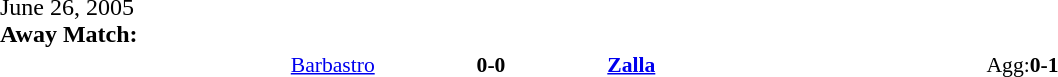<table width=100% cellspacing=1>
<tr>
<th width=20%></th>
<th width=12%></th>
<th width=20%></th>
<th></th>
</tr>
<tr>
<td>June 26, 2005<br><strong>Away Match:</strong></td>
</tr>
<tr style=font-size:90%>
<td align=right><a href='#'>Barbastro</a></td>
<td align=center><strong>0-0</strong></td>
<td><strong><a href='#'>Zalla</a></strong></td>
<td>Agg:<strong>0-1</strong></td>
</tr>
</table>
